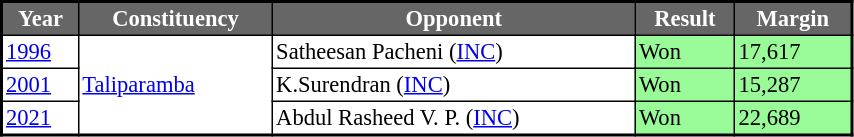<table cellpadding="2" cellspacing="0" border="1"  style="width:45%; border-collapse:collapse; border:2px #000 solid; font-size:94%;">
<tr>
<th style="background:#666; color:white;">Year</th>
<th style="background:#666; color:white;">Constituency</th>
<th style="background:#666; color:white;">Opponent</th>
<th style="background:#666; color:white;">Result</th>
<th style="background:#666; color:white;">Margin</th>
</tr>
<tr>
<td><a href='#'>1996</a></td>
<td rowspan="3"><a href='#'>Taliparamba</a></td>
<td>Satheesan Pacheni (<a href='#'>INC</a>)</td>
<td style="background: #98FB98;">Won</td>
<td style="background: #98FB98;">17,617</td>
</tr>
<tr>
<td><a href='#'>2001</a></td>
<td>K.Surendran (<a href='#'>INC</a>)</td>
<td style="background: #98FB98;">Won</td>
<td style="background: #98FB98;">15,287</td>
</tr>
<tr>
<td><a href='#'>2021</a></td>
<td>Abdul Rasheed V. P. (<a href='#'>INC</a>)</td>
<td style="background: #98FB98;">Won</td>
<td style="background: #98FB98;">22,689</td>
</tr>
</table>
